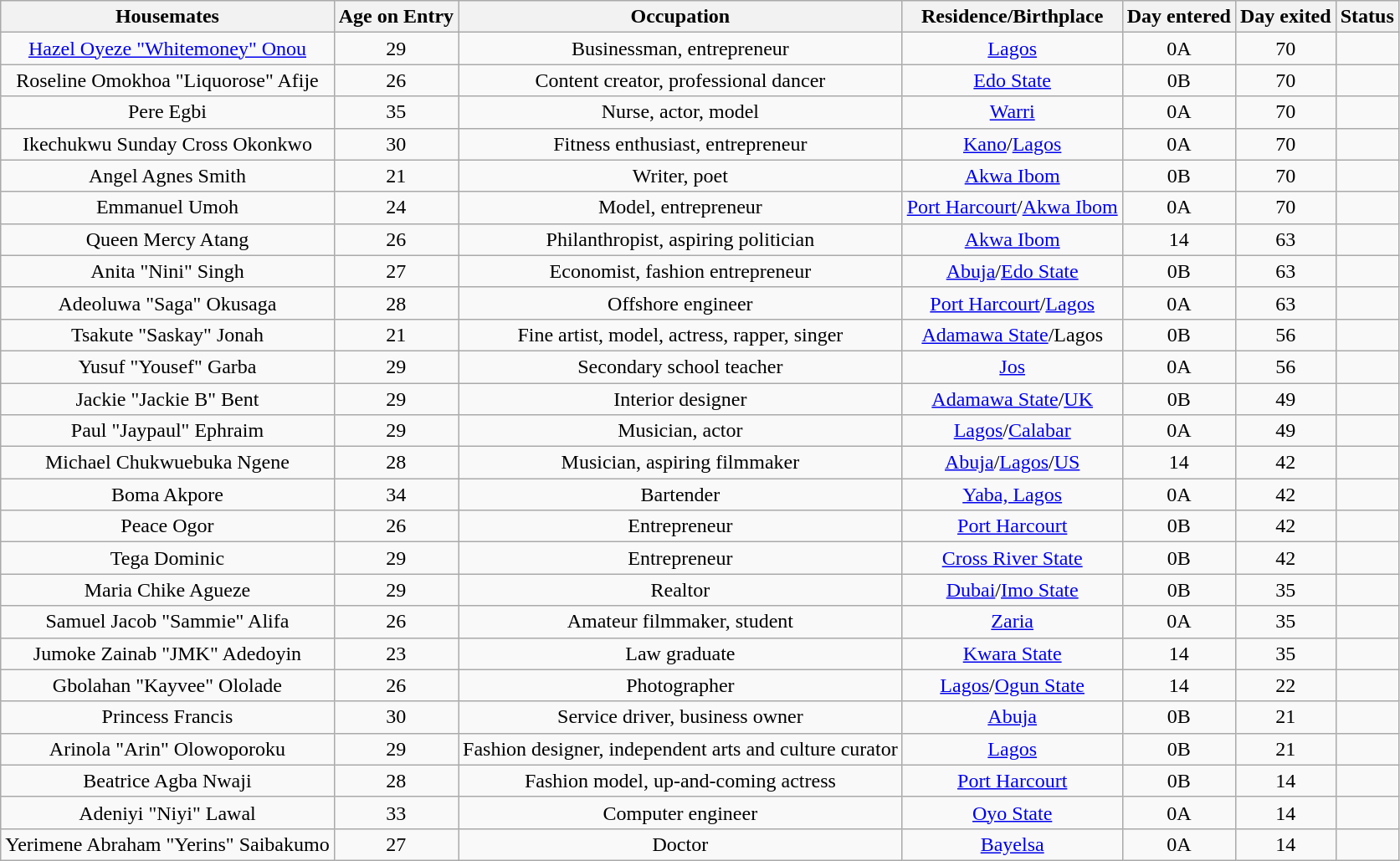<table class="wikitable" style="text-align:center;">
<tr>
<th>Housemates</th>
<th>Age on Entry</th>
<th>Occupation</th>
<th>Residence/Birthplace</th>
<th>Day entered</th>
<th>Day exited</th>
<th>Status</th>
</tr>
<tr>
<td><a href='#'>Hazel Oyeze "Whitemoney" Onou</a></td>
<td>29</td>
<td>Businessman, entrepreneur</td>
<td><a href='#'>Lagos</a></td>
<td>0A</td>
<td>70</td>
<td></td>
</tr>
<tr>
<td>Roseline Omokhoa "Liquorose" Afije</td>
<td>26</td>
<td>Content creator, professional dancer</td>
<td><a href='#'>Edo State</a></td>
<td>0B</td>
<td>70</td>
<td></td>
</tr>
<tr>
<td>Pere Egbi</td>
<td>35</td>
<td>Nurse, actor, model</td>
<td><a href='#'>Warri</a></td>
<td>0A</td>
<td>70</td>
<td></td>
</tr>
<tr>
<td>Ikechukwu Sunday Cross Okonkwo</td>
<td>30</td>
<td>Fitness enthusiast, entrepreneur</td>
<td><a href='#'>Kano</a>/<a href='#'>Lagos</a></td>
<td>0A</td>
<td>70</td>
<td></td>
</tr>
<tr>
<td>Angel Agnes Smith</td>
<td>21</td>
<td>Writer, poet</td>
<td><a href='#'>Akwa Ibom</a></td>
<td>0B</td>
<td>70</td>
<td></td>
</tr>
<tr>
<td>Emmanuel Umoh</td>
<td>24</td>
<td>Model, entrepreneur</td>
<td><a href='#'>Port Harcourt</a>/<a href='#'>Akwa Ibom</a></td>
<td>0A</td>
<td>70</td>
<td></td>
</tr>
<tr>
<td>Queen Mercy Atang</td>
<td>26</td>
<td>Philanthropist, aspiring politician</td>
<td><a href='#'>Akwa Ibom</a></td>
<td>14</td>
<td>63</td>
<td></td>
</tr>
<tr>
<td>Anita "Nini" Singh</td>
<td>27</td>
<td>Economist, fashion entrepreneur</td>
<td><a href='#'>Abuja</a>/<a href='#'>Edo State</a></td>
<td>0B</td>
<td>63</td>
<td></td>
</tr>
<tr>
<td>Adeoluwa "Saga" Okusaga</td>
<td>28</td>
<td>Offshore engineer</td>
<td><a href='#'>Port Harcourt</a>/<a href='#'>Lagos</a></td>
<td>0A</td>
<td>63</td>
<td></td>
</tr>
<tr>
<td>Tsakute "Saskay" Jonah</td>
<td>21</td>
<td>Fine artist, model, actress, rapper, singer</td>
<td><a href='#'>Adamawa State</a>/Lagos</td>
<td>0B</td>
<td>56</td>
<td></td>
</tr>
<tr>
<td>Yusuf "Yousef" Garba</td>
<td>29</td>
<td>Secondary school teacher</td>
<td><a href='#'>Jos</a></td>
<td>0A</td>
<td>56</td>
<td></td>
</tr>
<tr>
<td>Jackie "Jackie B" Bent</td>
<td>29</td>
<td>Interior designer</td>
<td><a href='#'>Adamawa State</a>/<a href='#'>UK</a></td>
<td>0B</td>
<td>49</td>
<td></td>
</tr>
<tr>
<td>Paul "Jaypaul" Ephraim</td>
<td>29</td>
<td>Musician, actor</td>
<td><a href='#'>Lagos</a>/<a href='#'>Calabar</a></td>
<td>0A</td>
<td>49</td>
<td></td>
</tr>
<tr>
<td>Michael Chukwuebuka Ngene</td>
<td>28</td>
<td>Musician, aspiring filmmaker</td>
<td><a href='#'>Abuja</a>/<a href='#'>Lagos</a>/<a href='#'>US</a></td>
<td>14</td>
<td>42</td>
<td></td>
</tr>
<tr>
<td>Boma Akpore</td>
<td>34</td>
<td>Bartender</td>
<td><a href='#'>Yaba, Lagos</a></td>
<td>0A</td>
<td>42</td>
<td></td>
</tr>
<tr>
<td>Peace Ogor</td>
<td>26</td>
<td>Entrepreneur</td>
<td><a href='#'>Port Harcourt</a></td>
<td>0B</td>
<td>42</td>
<td></td>
</tr>
<tr>
<td>Tega Dominic</td>
<td>29</td>
<td>Entrepreneur</td>
<td><a href='#'>Cross River State</a></td>
<td>0B</td>
<td>42</td>
<td></td>
</tr>
<tr>
<td>Maria Chike Agueze</td>
<td>29</td>
<td>Realtor</td>
<td><a href='#'>Dubai</a>/<a href='#'>Imo State</a></td>
<td>0B</td>
<td>35</td>
<td></td>
</tr>
<tr>
<td>Samuel Jacob "Sammie" Alifa</td>
<td>26</td>
<td>Amateur filmmaker, student</td>
<td><a href='#'>Zaria</a></td>
<td>0A</td>
<td>35</td>
<td></td>
</tr>
<tr>
<td>Jumoke Zainab "JMK" Adedoyin</td>
<td>23</td>
<td>Law graduate</td>
<td><a href='#'>Kwara State</a></td>
<td>14</td>
<td>35</td>
<td></td>
</tr>
<tr>
<td>Gbolahan "Kayvee" Ololade</td>
<td>26</td>
<td>Photographer</td>
<td><a href='#'>Lagos</a>/<a href='#'>Ogun State</a></td>
<td>14</td>
<td>22</td>
<td></td>
</tr>
<tr>
<td>Princess Francis</td>
<td>30</td>
<td>Service driver, business owner</td>
<td><a href='#'>Abuja</a></td>
<td>0B</td>
<td>21</td>
<td></td>
</tr>
<tr>
<td>Arinola "Arin" Olowoporoku</td>
<td>29</td>
<td>Fashion designer, independent arts and culture curator</td>
<td><a href='#'>Lagos</a></td>
<td>0B</td>
<td>21</td>
<td></td>
</tr>
<tr>
<td>Beatrice Agba Nwaji</td>
<td>28</td>
<td>Fashion model, up-and-coming actress</td>
<td><a href='#'>Port Harcourt</a></td>
<td>0B</td>
<td>14</td>
<td></td>
</tr>
<tr>
<td>Adeniyi "Niyi" Lawal</td>
<td>33</td>
<td>Computer engineer</td>
<td><a href='#'>Oyo State</a></td>
<td>0A</td>
<td>14</td>
<td></td>
</tr>
<tr>
<td>Yerimene Abraham "Yerins" Saibakumo</td>
<td>27</td>
<td>Doctor</td>
<td><a href='#'>Bayelsa</a></td>
<td>0A</td>
<td>14</td>
<td></td>
</tr>
</table>
